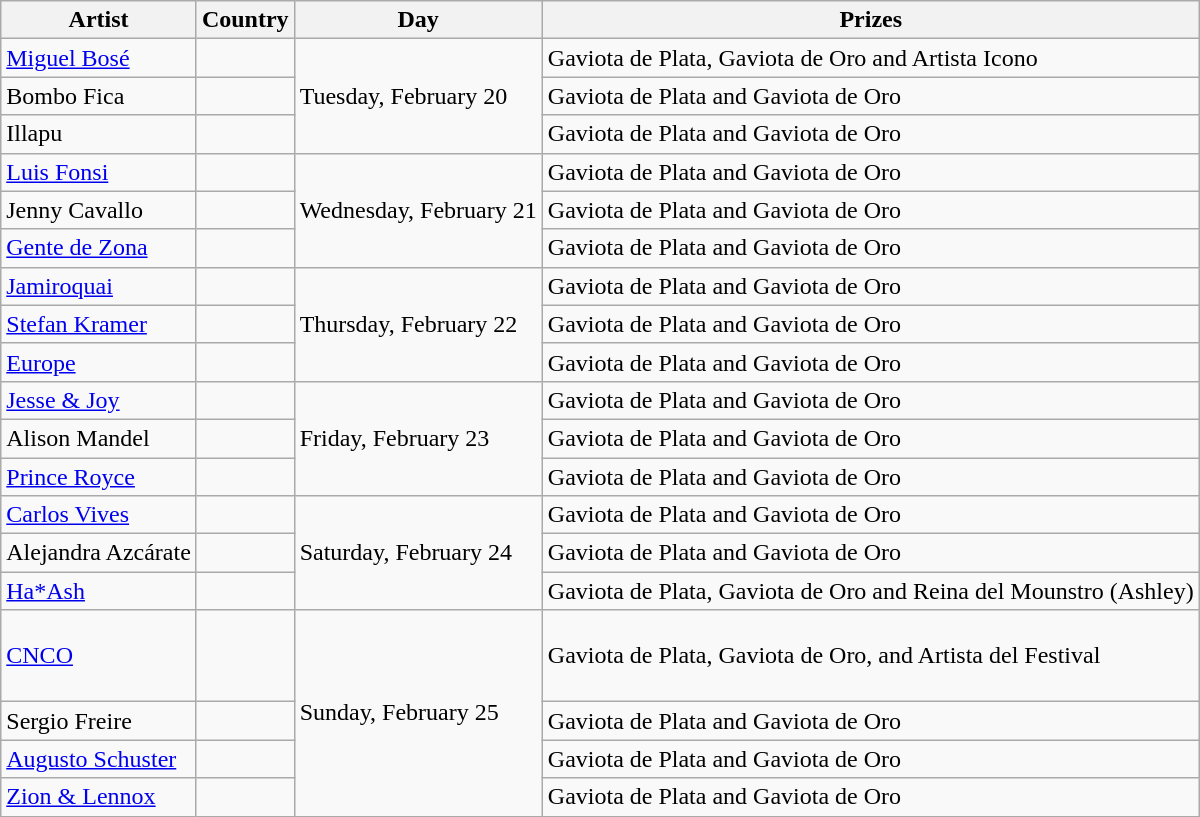<table class="wikitable">
<tr>
<th>Artist</th>
<th>Country</th>
<th>Day</th>
<th>Prizes</th>
</tr>
<tr>
<td><a href='#'>Miguel Bosé</a></td>
<td></td>
<td rowspan="3">Tuesday, February 20</td>
<td>Gaviota de Plata, Gaviota de Oro and Artista Icono</td>
</tr>
<tr>
<td>Bombo Fica</td>
<td></td>
<td>Gaviota de Plata and Gaviota de Oro</td>
</tr>
<tr>
<td>Illapu</td>
<td></td>
<td>Gaviota de Plata and Gaviota de Oro</td>
</tr>
<tr>
<td><a href='#'>Luis Fonsi</a></td>
<td></td>
<td rowspan="3">Wednesday, February 21</td>
<td>Gaviota de Plata and Gaviota de Oro</td>
</tr>
<tr>
<td>Jenny Cavallo</td>
<td></td>
<td>Gaviota de Plata and Gaviota de Oro</td>
</tr>
<tr>
<td><a href='#'>Gente de Zona</a></td>
<td></td>
<td>Gaviota de Plata and Gaviota de Oro</td>
</tr>
<tr>
<td><a href='#'>Jamiroquai</a></td>
<td></td>
<td rowspan="3">Thursday, February 22</td>
<td>Gaviota de Plata and Gaviota de Oro</td>
</tr>
<tr>
<td><a href='#'>Stefan Kramer</a></td>
<td></td>
<td>Gaviota de Plata and Gaviota de Oro</td>
</tr>
<tr>
<td><a href='#'>Europe</a></td>
<td></td>
<td>Gaviota de Plata and Gaviota de Oro</td>
</tr>
<tr>
<td><a href='#'>Jesse & Joy</a></td>
<td></td>
<td rowspan="3">Friday, February 23</td>
<td>Gaviota de Plata and Gaviota de Oro</td>
</tr>
<tr>
<td>Alison Mandel</td>
<td></td>
<td>Gaviota de Plata and Gaviota de Oro</td>
</tr>
<tr>
<td><a href='#'>Prince Royce</a></td>
<td></td>
<td>Gaviota de Plata and Gaviota de Oro</td>
</tr>
<tr>
<td><a href='#'>Carlos Vives</a></td>
<td></td>
<td rowspan="3">Saturday, February 24</td>
<td>Gaviota de Plata and Gaviota de Oro</td>
</tr>
<tr>
<td>Alejandra Azcárate</td>
<td></td>
<td>Gaviota de Plata and Gaviota de Oro</td>
</tr>
<tr>
<td><a href='#'>Ha*Ash</a></td>
<td></td>
<td>Gaviota de Plata, Gaviota de Oro and Reina del Mounstro (Ashley)</td>
</tr>
<tr>
<td><a href='#'>CNCO</a></td>
<td><br><br><br></td>
<td rowspan="4">Sunday, February 25</td>
<td>Gaviota de Plata, Gaviota de Oro, and Artista del Festival</td>
</tr>
<tr>
<td>Sergio Freire</td>
<td></td>
<td>Gaviota de Plata and Gaviota de Oro</td>
</tr>
<tr>
<td><a href='#'>Augusto Schuster</a></td>
<td></td>
<td>Gaviota de Plata and Gaviota de Oro</td>
</tr>
<tr>
<td><a href='#'>Zion & Lennox</a></td>
<td></td>
<td>Gaviota de Plata and Gaviota de Oro</td>
</tr>
</table>
